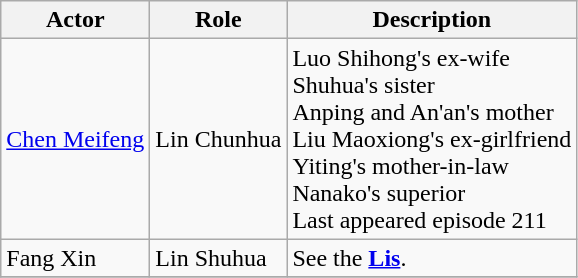<table class="wikitable">
<tr>
<th>Actor</th>
<th>Role</th>
<th>Description</th>
</tr>
<tr>
<td><a href='#'>Chen Meifeng</a></td>
<td>Lin Chunhua</td>
<td>Luo Shihong's ex-wife<br>Shuhua's sister<br>Anping and An'an's mother<br>Liu Maoxiong's ex-girlfriend<br>Yiting's mother-in-law<br>Nanako's superior<br>Last appeared episode 211</td>
</tr>
<tr>
<td>Fang Xin</td>
<td>Lin Shuhua</td>
<td>See the <strong><a href='#'>Lis</a></strong>.</td>
</tr>
<tr>
</tr>
</table>
